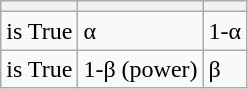<table class="wikitable">
<tr>
<th></th>
<th></th>
<th></th>
</tr>
<tr>
<td> is True</td>
<td>α</td>
<td>1-α</td>
</tr>
<tr>
<td> is True</td>
<td>1-β (power)</td>
<td>β</td>
</tr>
</table>
